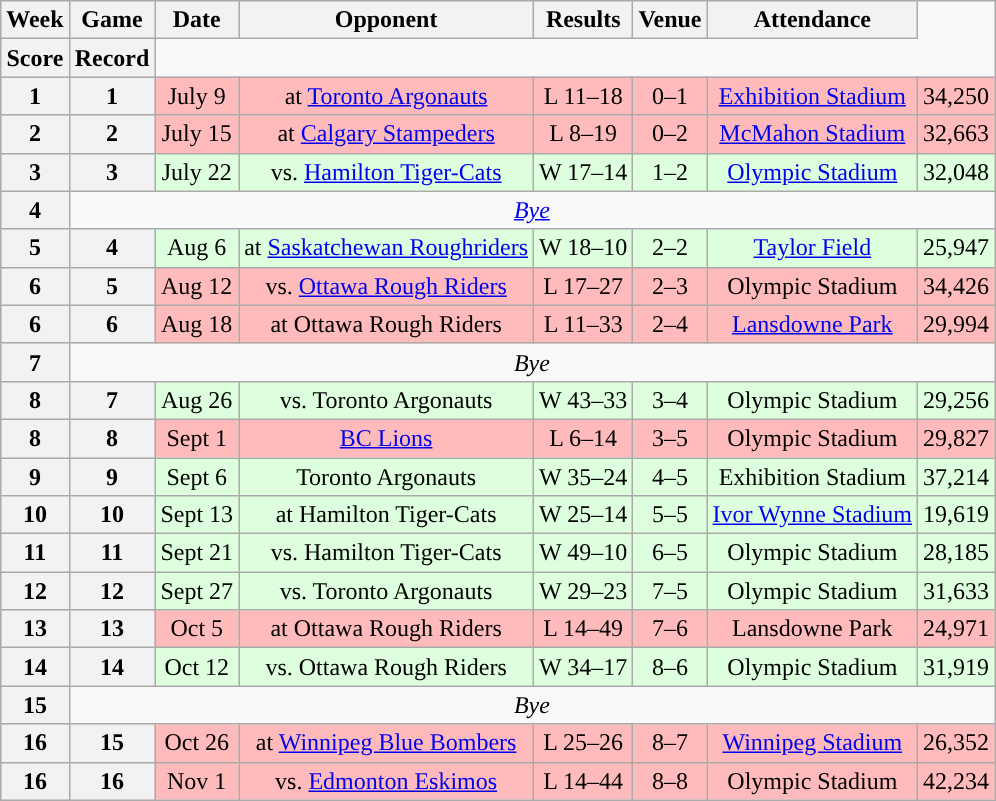<table class="wikitable" style="text-align:center">
<tr>
<th>Week</th>
<th>Game</th>
<th>Date</th>
<th>Opponent</th>
<th>Results</th>
<th>Venue</th>
<th>Attendance</th>
</tr>
<tr>
<th>Score</th>
<th>Record</th>
</tr>
<tr style="background:#ffbbbb">
<th>1</th>
<th>1</th>
<td>July 9</td>
<td>at <a href='#'>Toronto Argonauts</a></td>
<td>L 11–18</td>
<td>0–1</td>
<td><a href='#'>Exhibition Stadium</a></td>
<td>34,250</td>
</tr>
<tr style="background:#ffbbbb">
<th>2</th>
<th>2</th>
<td>July 15</td>
<td>at <a href='#'>Calgary Stampeders</a></td>
<td>L 8–19</td>
<td>0–2</td>
<td><a href='#'>McMahon Stadium</a></td>
<td>32,663</td>
</tr>
<tr style="background:#ddffdd">
<th>3</th>
<th>3</th>
<td>July 22</td>
<td>vs. <a href='#'>Hamilton Tiger-Cats</a></td>
<td>W 17–14</td>
<td>1–2</td>
<td><a href='#'>Olympic Stadium</a></td>
<td>32,048</td>
</tr>
<tr>
<th>4</th>
<td colspan=7><em><a href='#'>Bye</a></em></td>
</tr>
<tr style="background:#ddffdd">
<th>5</th>
<th>4</th>
<td>Aug 6</td>
<td>at <a href='#'>Saskatchewan Roughriders</a></td>
<td>W 18–10</td>
<td>2–2</td>
<td><a href='#'>Taylor Field</a></td>
<td>25,947</td>
</tr>
<tr style="background:#ffbbbb">
<th>6</th>
<th>5</th>
<td>Aug 12</td>
<td>vs. <a href='#'>Ottawa Rough Riders</a></td>
<td>L 17–27</td>
<td>2–3</td>
<td>Olympic Stadium</td>
<td>34,426</td>
</tr>
<tr style="background:#ffbbbb">
<th>6</th>
<th>6</th>
<td>Aug 18</td>
<td>at Ottawa Rough Riders</td>
<td>L 11–33</td>
<td>2–4</td>
<td><a href='#'>Lansdowne Park</a></td>
<td>29,994</td>
</tr>
<tr>
<th>7</th>
<td colspan=7><em>Bye</em></td>
</tr>
<tr style="background:#ddffdd">
<th>8</th>
<th>7</th>
<td>Aug 26</td>
<td>vs. Toronto Argonauts</td>
<td>W 43–33</td>
<td>3–4</td>
<td>Olympic Stadium</td>
<td>29,256</td>
</tr>
<tr style="background:#ffbbbb">
<th>8</th>
<th>8</th>
<td>Sept 1</td>
<td><a href='#'>BC Lions</a></td>
<td>L 6–14</td>
<td>3–5</td>
<td>Olympic Stadium</td>
<td>29,827</td>
</tr>
<tr style="background:#ddffdd">
<th>9</th>
<th>9</th>
<td>Sept 6</td>
<td>Toronto Argonauts</td>
<td>W 35–24</td>
<td>4–5</td>
<td>Exhibition Stadium</td>
<td>37,214</td>
</tr>
<tr style="background:#ddffdd">
<th>10</th>
<th>10</th>
<td>Sept 13</td>
<td>at Hamilton Tiger-Cats</td>
<td>W 25–14</td>
<td>5–5</td>
<td><a href='#'>Ivor Wynne Stadium</a></td>
<td>19,619</td>
</tr>
<tr style="background:#ddffdd">
<th>11</th>
<th>11</th>
<td>Sept 21</td>
<td>vs. Hamilton Tiger-Cats</td>
<td>W 49–10</td>
<td>6–5</td>
<td>Olympic Stadium</td>
<td>28,185</td>
</tr>
<tr style="background:#ddffdd">
<th>12</th>
<th>12</th>
<td>Sept 27</td>
<td>vs. Toronto Argonauts</td>
<td>W 29–23</td>
<td>7–5</td>
<td>Olympic Stadium</td>
<td>31,633</td>
</tr>
<tr style="background:#ffbbbb">
<th>13</th>
<th>13</th>
<td>Oct 5</td>
<td>at Ottawa Rough Riders</td>
<td>L 14–49</td>
<td>7–6</td>
<td>Lansdowne Park</td>
<td>24,971</td>
</tr>
<tr style="background:#ddffdd">
<th>14</th>
<th>14</th>
<td>Oct 12</td>
<td>vs. Ottawa Rough Riders</td>
<td>W 34–17</td>
<td>8–6</td>
<td>Olympic Stadium</td>
<td>31,919</td>
</tr>
<tr>
<th>15</th>
<td colspan=7><em>Bye</em></td>
</tr>
<tr style="background:#ffbbbb">
<th>16</th>
<th>15</th>
<td>Oct 26</td>
<td>at <a href='#'>Winnipeg Blue Bombers</a></td>
<td>L 25–26</td>
<td>8–7</td>
<td><a href='#'>Winnipeg Stadium</a></td>
<td>26,352</td>
</tr>
<tr style="background:#ffbbbb">
<th>16</th>
<th>16</th>
<td>Nov 1</td>
<td>vs. <a href='#'>Edmonton Eskimos</a></td>
<td>L 14–44</td>
<td>8–8</td>
<td>Olympic Stadium</td>
<td>42,234</td>
</tr>
</table>
